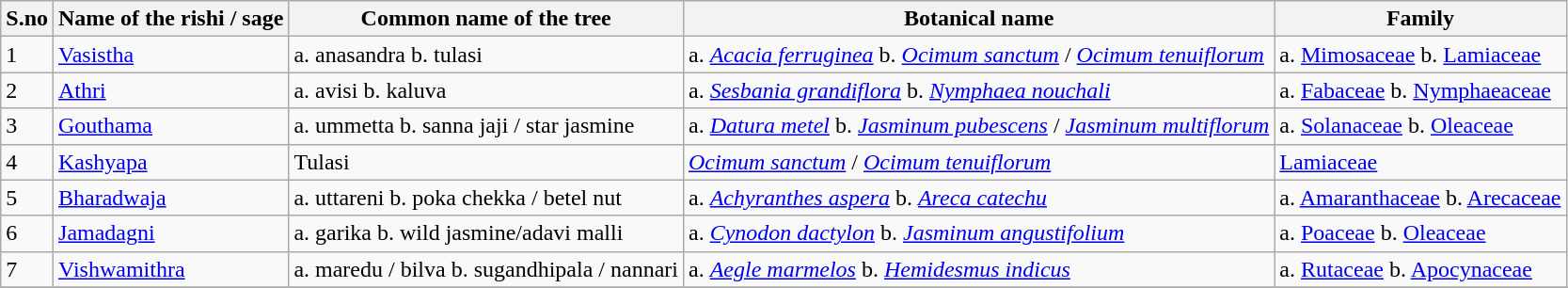<table class="wikitable sortable">
<tr>
<th>S.no</th>
<th>Name of the rishi / sage</th>
<th>Common name of the tree</th>
<th>Botanical name</th>
<th>Family</th>
</tr>
<tr>
<td>1</td>
<td><a href='#'>Vasistha</a></td>
<td>a. anasandra b. tulasi</td>
<td>a. <em><a href='#'>Acacia ferruginea</a></em> b. <em><a href='#'>Ocimum sanctum</a></em> / <em><a href='#'>Ocimum tenuiflorum</a></em></td>
<td>a. <a href='#'>Mimosaceae</a> b. <a href='#'>Lamiaceae</a></td>
</tr>
<tr>
<td>2</td>
<td><a href='#'>Athri</a></td>
<td>a. avisi b. kaluva</td>
<td>a. <em><a href='#'>Sesbania grandiflora</a></em> b. <em><a href='#'>Nymphaea nouchali</a></em></td>
<td>a. <a href='#'>Fabaceae</a> b. <a href='#'>Nymphaeaceae</a></td>
</tr>
<tr>
<td>3</td>
<td><a href='#'>Gouthama</a></td>
<td>a. ummetta b. sanna jaji / star jasmine</td>
<td>a. <em><a href='#'>Datura metel</a></em> b. <em><a href='#'>Jasminum pubescens</a></em> / <em><a href='#'>Jasminum multiflorum</a></em></td>
<td>a. <a href='#'>Solanaceae</a> b. <a href='#'>Oleaceae</a></td>
</tr>
<tr>
<td>4</td>
<td><a href='#'>Kashyapa</a></td>
<td>Tulasi</td>
<td><em><a href='#'>Ocimum sanctum</a></em> / <em><a href='#'>Ocimum tenuiflorum</a></em></td>
<td><a href='#'>Lamiaceae</a></td>
</tr>
<tr>
<td>5</td>
<td><a href='#'>Bharadwaja</a></td>
<td>a. uttareni b. poka chekka / betel nut</td>
<td>a. <em><a href='#'>Achyranthes aspera</a></em> b. <em><a href='#'>Areca catechu</a></em></td>
<td>a. <a href='#'>Amaranthaceae</a> b. <a href='#'>Arecaceae</a></td>
</tr>
<tr>
<td>6</td>
<td><a href='#'>Jamadagni</a></td>
<td>a. garika b. wild jasmine/adavi malli</td>
<td>a. <em><a href='#'>Cynodon dactylon</a></em> b. <em><a href='#'>Jasminum angustifolium</a></em></td>
<td>a. <a href='#'>Poaceae</a> b. <a href='#'>Oleaceae</a></td>
</tr>
<tr>
<td>7</td>
<td><a href='#'>Vishwamithra</a></td>
<td>a. maredu / bilva b. sugandhipala / nannari</td>
<td>a. <em><a href='#'>Aegle marmelos</a></em> b. <em><a href='#'>Hemidesmus indicus</a></em></td>
<td>a. <a href='#'>Rutaceae</a> b. <a href='#'>Apocynaceae</a></td>
</tr>
<tr>
</tr>
</table>
